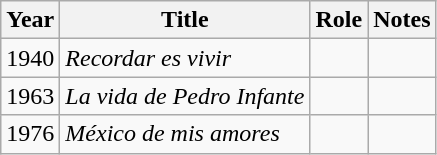<table class="wikitable sortable">
<tr>
<th>Year</th>
<th>Title</th>
<th>Role</th>
<th class="unsortable">Notes</th>
</tr>
<tr>
<td>1940</td>
<td><em>Recordar es vivir</em></td>
<td></td>
<td></td>
</tr>
<tr>
<td>1963</td>
<td><em>La vida de Pedro Infante</em></td>
<td></td>
<td></td>
</tr>
<tr>
<td>1976</td>
<td><em>México de mis amores</em></td>
<td></td>
<td></td>
</tr>
</table>
